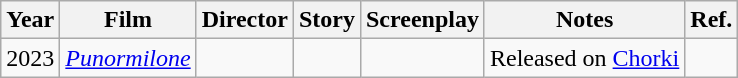<table class="wikitable">
<tr>
<th>Year</th>
<th>Film</th>
<th>Director</th>
<th>Story</th>
<th>Screenplay</th>
<th>Notes</th>
<th>Ref.</th>
</tr>
<tr>
<td>2023</td>
<td><em><a href='#'>Punormilone</a></em></td>
<td></td>
<td></td>
<td></td>
<td>Released on <a href='#'>Chorki</a></td>
<td></td>
</tr>
</table>
